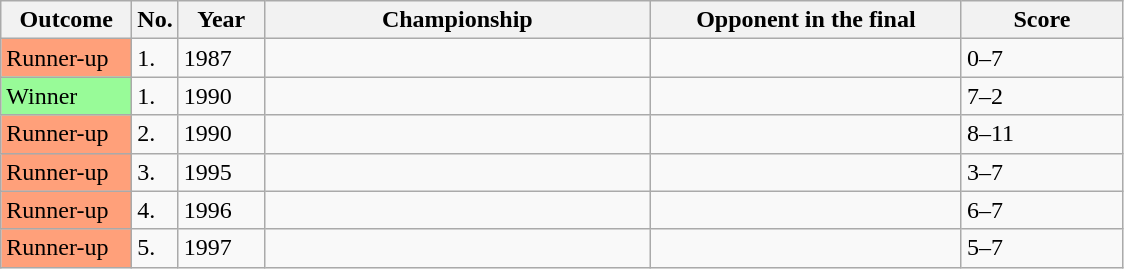<table class="sortable wikitable">
<tr>
<th width="80">Outcome</th>
<th width="20">No.</th>
<th width="50">Year</th>
<th width="250">Championship</th>
<th width="200">Opponent in the final</th>
<th width="100">Score</th>
</tr>
<tr>
<td style="background:#ffa07a;">Runner-up</td>
<td>1.</td>
<td>1987</td>
<td></td>
<td> </td>
<td>0–7</td>
</tr>
<tr>
<td style="background:#98fb98;">Winner</td>
<td>1.</td>
<td>1990</td>
<td></td>
<td> </td>
<td>7–2</td>
</tr>
<tr>
<td style="background:#ffa07a;">Runner-up</td>
<td>2.</td>
<td>1990</td>
<td></td>
<td> </td>
<td>8–11</td>
</tr>
<tr>
<td style="background:#ffa07a;">Runner-up</td>
<td>3.</td>
<td>1995</td>
<td></td>
<td> </td>
<td>3–7</td>
</tr>
<tr>
<td style="background:#ffa07a;">Runner-up</td>
<td>4.</td>
<td>1996</td>
<td></td>
<td> </td>
<td>6–7</td>
</tr>
<tr>
<td style="background:#ffa07a;">Runner-up</td>
<td>5.</td>
<td>1997</td>
<td></td>
<td> </td>
<td>5–7</td>
</tr>
</table>
